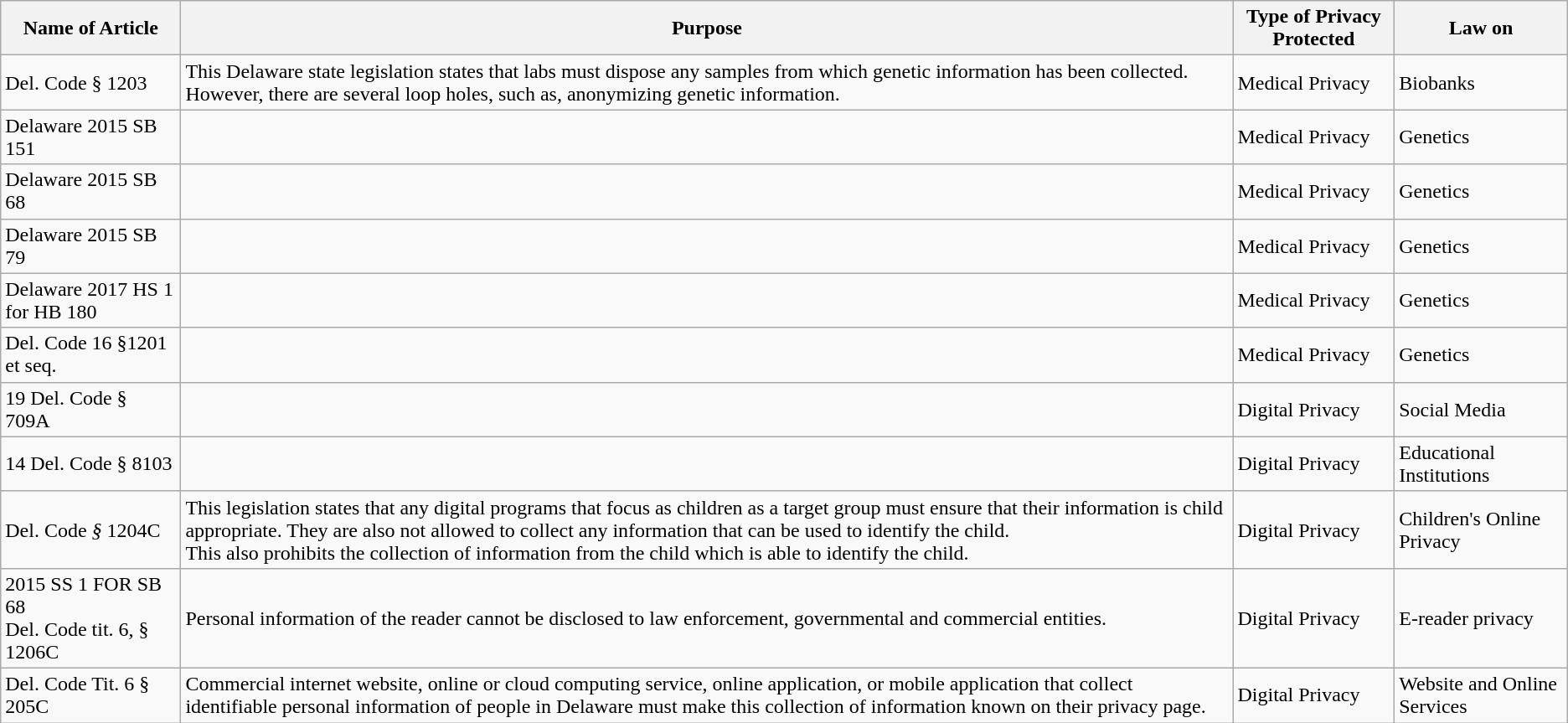<table class="wikitable">
<tr>
<th>Name of Article</th>
<th>Purpose</th>
<th>Type of Privacy Protected</th>
<th>Law on</th>
</tr>
<tr>
<td>Del. Code § 1203</td>
<td>This Delaware state legislation states that labs must dispose any samples from which genetic information has been collected. However, there are several loop holes, such as, anonymizing genetic information.</td>
<td>Medical Privacy</td>
<td>Biobanks</td>
</tr>
<tr>
<td>Delaware 2015 SB 151</td>
<td></td>
<td>Medical Privacy</td>
<td>Genetics</td>
</tr>
<tr>
<td>Delaware 2015 SB 68</td>
<td></td>
<td>Medical Privacy</td>
<td>Genetics</td>
</tr>
<tr>
<td>Delaware 2015 SB 79</td>
<td></td>
<td>Medical Privacy</td>
<td>Genetics</td>
</tr>
<tr>
<td>Delaware 2017 HS 1 for HB 180</td>
<td></td>
<td>Medical Privacy</td>
<td>Genetics</td>
</tr>
<tr>
<td>Del. Code 16 §1201 et seq.</td>
<td></td>
<td>Medical Privacy</td>
<td>Genetics</td>
</tr>
<tr>
<td>19 Del. Code § 709A</td>
<td></td>
<td>Digital Privacy</td>
<td>Social Media</td>
</tr>
<tr>
<td>14 Del. Code § 8103</td>
<td></td>
<td>Digital Privacy</td>
<td>Educational Institutions</td>
</tr>
<tr>
<td>Del. Code <em>§</em> 1204C</td>
<td>This legislation states that any digital programs that focus as children as a target group must ensure that their information is child appropriate. They are also not allowed to collect any information that can be used to identify the child.<br>This also prohibits the collection of information from the child which is able to identify the child.</td>
<td>Digital Privacy</td>
<td>Children's Online Privacy</td>
</tr>
<tr>
<td>2015 SS 1 FOR SB 68<br>Del. Code tit. 6, § 1206C</td>
<td>Personal information of the reader cannot be disclosed to law enforcement, governmental and commercial entities.</td>
<td>Digital Privacy</td>
<td>E-reader privacy</td>
</tr>
<tr>
<td>Del. Code Tit. 6 § 205C</td>
<td>Commercial internet website, online or cloud computing service, online application, or mobile application that collect identifiable personal information of people in Delaware must make this collection of information known on their privacy page.</td>
<td>Digital Privacy</td>
<td>Website and Online Services</td>
</tr>
</table>
